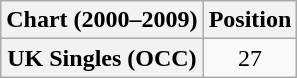<table class="wikitable plainrowheaders" style="text-align:center">
<tr>
<th>Chart (2000–2009)</th>
<th>Position</th>
</tr>
<tr>
<th scope="row">UK Singles (OCC)</th>
<td>27</td>
</tr>
</table>
